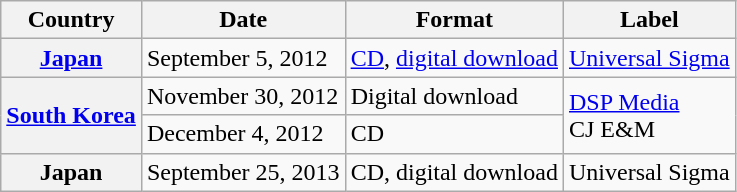<table class="wikitable plainrowheaders">
<tr>
<th scope="col">Country</th>
<th>Date</th>
<th>Format</th>
<th>Label</th>
</tr>
<tr>
<th scope="row" rowspan="1"><a href='#'>Japan</a></th>
<td>September 5, 2012</td>
<td><a href='#'>CD</a>, <a href='#'>digital download</a></td>
<td><a href='#'>Universal Sigma</a></td>
</tr>
<tr>
<th scope="row" rowspan="2"><a href='#'>South Korea</a></th>
<td>November 30, 2012</td>
<td>Digital download</td>
<td rowspan="2"><a href='#'>DSP Media</a><br>CJ E&M</td>
</tr>
<tr>
<td>December 4, 2012</td>
<td>CD</td>
</tr>
<tr>
<th scope="row" rowspan="1">Japan</th>
<td>September 25, 2013</td>
<td>CD, digital download</td>
<td>Universal Sigma</td>
</tr>
</table>
